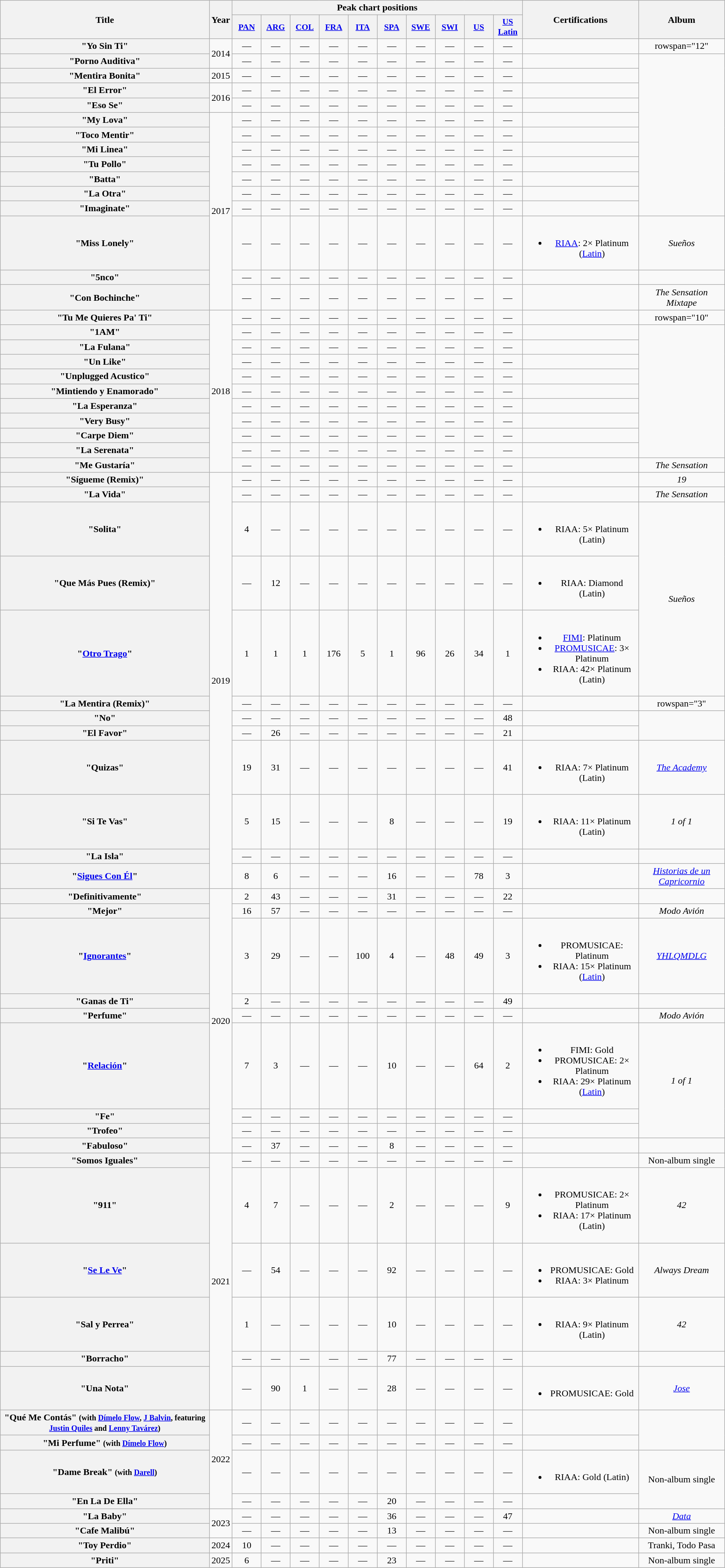<table class="wikitable plainrowheaders" style="text-align:center">
<tr>
<th rowspan="2">Title</th>
<th rowspan="2">Year</th>
<th colspan="10">Peak chart positions</th>
<th rowspan="2">Certifications</th>
<th rowspan="2">Album</th>
</tr>
<tr>
<th scope="col" style="width:3em;font-size:90%;"><a href='#'>PAN</a><br></th>
<th scope="col" style="width:3em;font-size:90%;"><a href='#'>ARG</a><br></th>
<th scope="col" style="width:3em;font-size:90%;"><a href='#'>COL</a><br></th>
<th scope="col" style="width:3em;font-size:90%;"><a href='#'>FRA</a><br></th>
<th scope="col" style="width:3em;font-size:90%;"><a href='#'>ITA</a><br></th>
<th scope="col" style="width:3em;font-size:90%;"><a href='#'>SPA</a><br></th>
<th scope="col" style="width:3em;font-size:90%;"><a href='#'>SWE</a><br></th>
<th scope="col" style="width:3em;font-size:90%;"><a href='#'>SWI</a><br></th>
<th scope="col" style="width:3em;font-size:90%;"><a href='#'>US</a><br></th>
<th scope="col" style="width:3em;font-size:90%;"><a href='#'>US<br>Latin</a><br></th>
</tr>
<tr>
<th scope="row">"Yo Sin Ti"</th>
<td rowspan="2">2014</td>
<td>—</td>
<td>—</td>
<td>—</td>
<td>—</td>
<td>—</td>
<td>—</td>
<td>—</td>
<td>—</td>
<td>—</td>
<td>—</td>
<td></td>
<td>rowspan="12" </td>
</tr>
<tr>
<th scope="row">"Porno Auditiva"</th>
<td>—</td>
<td>—</td>
<td>—</td>
<td>—</td>
<td>—</td>
<td>—</td>
<td>—</td>
<td>—</td>
<td>—</td>
<td>—</td>
<td></td>
</tr>
<tr>
<th scope="row">"Mentira Bonita"</th>
<td>2015</td>
<td>—</td>
<td>—</td>
<td>—</td>
<td>—</td>
<td>—</td>
<td>—</td>
<td>—</td>
<td>—</td>
<td>—</td>
<td>—</td>
<td></td>
</tr>
<tr>
<th scope="row">"El Error"</th>
<td rowspan="2">2016</td>
<td>—</td>
<td>—</td>
<td>—</td>
<td>—</td>
<td>—</td>
<td>—</td>
<td>—</td>
<td>—</td>
<td>—</td>
<td>—</td>
<td></td>
</tr>
<tr>
<th scope="row">"Eso Se"</th>
<td>—</td>
<td>—</td>
<td>—</td>
<td>—</td>
<td>—</td>
<td>—</td>
<td>—</td>
<td>—</td>
<td>—</td>
<td>—</td>
<td></td>
</tr>
<tr>
<th scope="row">"My Lova"</th>
<td rowspan="10">2017</td>
<td>—</td>
<td>—</td>
<td>—</td>
<td>—</td>
<td>—</td>
<td>—</td>
<td>—</td>
<td>—</td>
<td>—</td>
<td>—</td>
<td></td>
</tr>
<tr>
<th scope="row">"Toco Mentir"</th>
<td>—</td>
<td>—</td>
<td>—</td>
<td>—</td>
<td>—</td>
<td>—</td>
<td>—</td>
<td>—</td>
<td>—</td>
<td>—</td>
<td></td>
</tr>
<tr>
<th scope="row">"Mi Linea"</th>
<td>—</td>
<td>—</td>
<td>—</td>
<td>—</td>
<td>—</td>
<td>—</td>
<td>—</td>
<td>—</td>
<td>—</td>
<td>—</td>
<td></td>
</tr>
<tr>
<th scope="row">"Tu Pollo"<br></th>
<td>—</td>
<td>—</td>
<td>—</td>
<td>—</td>
<td>—</td>
<td>—</td>
<td>—</td>
<td>—</td>
<td>—</td>
<td>—</td>
<td></td>
</tr>
<tr>
<th scope="row">"Batta"<br></th>
<td>—</td>
<td>—</td>
<td>—</td>
<td>—</td>
<td>—</td>
<td>—</td>
<td>—</td>
<td>—</td>
<td>—</td>
<td>—</td>
<td></td>
</tr>
<tr>
<th scope="row">"La Otra"</th>
<td>—</td>
<td>—</td>
<td>—</td>
<td>—</td>
<td>—</td>
<td>—</td>
<td>—</td>
<td>—</td>
<td>—</td>
<td>—</td>
<td></td>
</tr>
<tr>
<th scope="row">"Imaginate"<br></th>
<td>—</td>
<td>—</td>
<td>—</td>
<td>—</td>
<td>—</td>
<td>—</td>
<td>—</td>
<td>—</td>
<td>—</td>
<td>—</td>
<td></td>
</tr>
<tr>
<th scope="row">"Miss Lonely"<br></th>
<td>—</td>
<td>—</td>
<td>—</td>
<td>—</td>
<td>—</td>
<td>—</td>
<td>—</td>
<td>—</td>
<td>—</td>
<td>—</td>
<td><br><ul><li><a href='#'>RIAA</a>: 2× Platinum (<a href='#'>Latin</a>)</li></ul></td>
<td><em>Sueños</em></td>
</tr>
<tr>
<th scope="row">"5nco"</th>
<td>—</td>
<td>—</td>
<td>—</td>
<td>—</td>
<td>—</td>
<td>—</td>
<td>—</td>
<td>—</td>
<td>—</td>
<td>—</td>
<td></td>
<td></td>
</tr>
<tr>
<th scope="row">"Con Bochinche"</th>
<td>—</td>
<td>—</td>
<td>—</td>
<td>—</td>
<td>—</td>
<td>—</td>
<td>—</td>
<td>—</td>
<td>—</td>
<td>—</td>
<td></td>
<td><em>The Sensation Mixtape</em></td>
</tr>
<tr>
<th scope="row">"Tu Me Quieres Pa' Ti"</th>
<td rowspan="11">2018</td>
<td>—</td>
<td>—</td>
<td>—</td>
<td>—</td>
<td>—</td>
<td>—</td>
<td>—</td>
<td>—</td>
<td>—</td>
<td>—</td>
<td></td>
<td>rowspan="10" </td>
</tr>
<tr>
<th scope="row">"1AM"<br></th>
<td>—</td>
<td>—</td>
<td>—</td>
<td>—</td>
<td>—</td>
<td>—</td>
<td>—</td>
<td>—</td>
<td>—</td>
<td>—</td>
<td></td>
</tr>
<tr>
<th scope="row">"La Fulana"<br></th>
<td>—</td>
<td>—</td>
<td>—</td>
<td>—</td>
<td>—</td>
<td>—</td>
<td>—</td>
<td>—</td>
<td>—</td>
<td>—</td>
<td></td>
</tr>
<tr>
<th scope="row">"Un Like"<br></th>
<td>—</td>
<td>—</td>
<td>—</td>
<td>—</td>
<td>—</td>
<td>—</td>
<td>—</td>
<td>—</td>
<td>—</td>
<td>—</td>
<td></td>
</tr>
<tr>
<th scope="row">"Unplugged Acustico"</th>
<td>—</td>
<td>—</td>
<td>—</td>
<td>—</td>
<td>—</td>
<td>—</td>
<td>—</td>
<td>—</td>
<td>—</td>
<td>—</td>
<td></td>
</tr>
<tr>
<th scope="row">"Mintiendo y Enamorado"</th>
<td>—</td>
<td>—</td>
<td>—</td>
<td>—</td>
<td>—</td>
<td>—</td>
<td>—</td>
<td>—</td>
<td>—</td>
<td>—</td>
<td></td>
</tr>
<tr>
<th scope="row">"La Esperanza"</th>
<td>—</td>
<td>—</td>
<td>—</td>
<td>—</td>
<td>—</td>
<td>—</td>
<td>—</td>
<td>—</td>
<td>—</td>
<td>—</td>
<td></td>
</tr>
<tr>
<th scope="row">"Very Busy"</th>
<td>—</td>
<td>—</td>
<td>—</td>
<td>—</td>
<td>—</td>
<td>—</td>
<td>—</td>
<td>—</td>
<td>—</td>
<td>—</td>
<td></td>
</tr>
<tr>
<th scope="row">"Carpe Diem"<br></th>
<td>—</td>
<td>—</td>
<td>—</td>
<td>—</td>
<td>—</td>
<td>—</td>
<td>—</td>
<td>—</td>
<td>—</td>
<td>—</td>
<td></td>
</tr>
<tr>
<th scope="row">"La Serenata"<br></th>
<td>—</td>
<td>—</td>
<td>—</td>
<td>—</td>
<td>—</td>
<td>—</td>
<td>—</td>
<td>—</td>
<td>—</td>
<td>—</td>
<td></td>
</tr>
<tr>
<th scope="row">"Me Gustaría"<br></th>
<td>—</td>
<td>—</td>
<td>—</td>
<td>—</td>
<td>—</td>
<td>—</td>
<td>—</td>
<td>—</td>
<td>—</td>
<td>—</td>
<td></td>
<td><em>The Sensation</em></td>
</tr>
<tr>
<th scope="row">"Sígueme (Remix)"<br></th>
<td rowspan="12">2019</td>
<td>—</td>
<td>—</td>
<td>—</td>
<td>—</td>
<td>—</td>
<td>—</td>
<td>—</td>
<td>—</td>
<td>—</td>
<td>—</td>
<td></td>
<td><em>19</em></td>
</tr>
<tr>
<th scope="row">"La Vida"</th>
<td>—</td>
<td>—</td>
<td>—</td>
<td>—</td>
<td>—</td>
<td>—</td>
<td>—</td>
<td>—</td>
<td>—</td>
<td>—</td>
<td></td>
<td><em>The Sensation</em></td>
</tr>
<tr>
<th scope="row">"Solita"<br></th>
<td>4</td>
<td>—</td>
<td>—</td>
<td>—</td>
<td>—</td>
<td>—</td>
<td>—</td>
<td>—</td>
<td>—</td>
<td>—</td>
<td><br><ul><li>RIAA: 5× Platinum (Latin)</li></ul></td>
<td rowspan="3"><em>Sueños</em></td>
</tr>
<tr>
<th scope="row">"Que Más Pues (Remix)"<br></th>
<td>—</td>
<td>12</td>
<td>—</td>
<td>—</td>
<td>—</td>
<td>—</td>
<td>—</td>
<td>—</td>
<td>—</td>
<td>—</td>
<td><br><ul><li>RIAA: Diamond (Latin)</li></ul></td>
</tr>
<tr>
<th scope="row">"<a href='#'>Otro Trago</a>"<br></th>
<td>1</td>
<td>1</td>
<td>1</td>
<td>176</td>
<td>5</td>
<td>1</td>
<td>96</td>
<td>26</td>
<td>34</td>
<td>1</td>
<td><br><ul><li><a href='#'>FIMI</a>: Platinum</li><li><a href='#'>PROMUSICAE</a>: 3× Platinum</li><li>RIAA: 42× Platinum (Latin)</li></ul></td>
</tr>
<tr>
<th scope="row">"La Mentira (Remix)"<br></th>
<td>—</td>
<td>—</td>
<td>—</td>
<td>—</td>
<td>—</td>
<td>—</td>
<td>—</td>
<td>—</td>
<td>—</td>
<td>—</td>
<td></td>
<td>rowspan="3" </td>
</tr>
<tr>
<th scope="row">"No"<br></th>
<td>—</td>
<td>—</td>
<td>—</td>
<td>—</td>
<td>—</td>
<td>—</td>
<td>—</td>
<td>—</td>
<td>—</td>
<td>48</td>
<td></td>
</tr>
<tr>
<th scope="row">"El Favor"<br></th>
<td>—</td>
<td>26</td>
<td>—</td>
<td>—</td>
<td>—</td>
<td>—</td>
<td>—</td>
<td>—</td>
<td>—</td>
<td>21</td>
<td></td>
</tr>
<tr>
<th scope="row">"Quizas"<br></th>
<td>19</td>
<td>31</td>
<td>—</td>
<td>—</td>
<td>—</td>
<td>—</td>
<td>—</td>
<td>—</td>
<td>—</td>
<td>41</td>
<td><br><ul><li>RIAA: 7× Platinum (Latin)</li></ul></td>
<td><em><a href='#'>The Academy</a></em></td>
</tr>
<tr>
<th scope="row">"Si Te Vas"<br></th>
<td>5</td>
<td>15</td>
<td>—</td>
<td>—</td>
<td>—</td>
<td>8</td>
<td>—</td>
<td>—</td>
<td>—</td>
<td>19</td>
<td><br><ul><li>RIAA: 11× Platinum (Latin)</li></ul></td>
<td><em>1 of 1</em></td>
</tr>
<tr>
<th scope="row">"La Isla"<br></th>
<td>—</td>
<td>—</td>
<td>—</td>
<td>—</td>
<td>—</td>
<td>—</td>
<td>—</td>
<td>—</td>
<td>—</td>
<td>—</td>
<td></td>
<td></td>
</tr>
<tr>
<th scope="row">"<a href='#'>Sigues Con Él</a>"<br></th>
<td>8</td>
<td>6</td>
<td>—</td>
<td>—</td>
<td>—</td>
<td>16</td>
<td>—</td>
<td>—</td>
<td>78</td>
<td>3</td>
<td></td>
<td><em><a href='#'>Historias de un Capricornio</a></em></td>
</tr>
<tr>
<th scope="row">"Definitivamente"<br></th>
<td rowspan="9">2020</td>
<td>2</td>
<td>43</td>
<td>—</td>
<td>—</td>
<td>—</td>
<td>31</td>
<td>—</td>
<td>—</td>
<td>—</td>
<td>22</td>
<td></td>
<td></td>
</tr>
<tr>
<th scope="row">"Mejor"<br></th>
<td>16</td>
<td>57</td>
<td>—</td>
<td>—</td>
<td>—</td>
<td>—</td>
<td>—</td>
<td>—</td>
<td>—</td>
<td>—</td>
<td></td>
<td><em>Modo Avión</em></td>
</tr>
<tr>
<th scope="row">"<a href='#'>Ignorantes</a>"<br></th>
<td>3</td>
<td>29</td>
<td>—</td>
<td>—</td>
<td>100</td>
<td>4</td>
<td>—</td>
<td>48</td>
<td>49</td>
<td>3</td>
<td><br><ul><li>PROMUSICAE: Platinum</li><li>RIAA: 15× Platinum <span>(<a href='#'>Latin</a>)</span></li></ul></td>
<td><em><a href='#'>YHLQMDLG</a></em></td>
</tr>
<tr>
<th scope="row">"Ganas de Ti"<br></th>
<td>2</td>
<td>—</td>
<td>—</td>
<td>—</td>
<td>—</td>
<td>—</td>
<td>—</td>
<td>—</td>
<td>—</td>
<td>49</td>
<td></td>
<td></td>
</tr>
<tr>
<th scope="row">"Perfume"<br></th>
<td>—</td>
<td>—</td>
<td>—</td>
<td>—</td>
<td>—</td>
<td>—</td>
<td>—</td>
<td>—</td>
<td>—</td>
<td>—</td>
<td></td>
<td><em>Modo Avión</em></td>
</tr>
<tr>
<th scope="row">"<a href='#'>Relación</a>"</th>
<td>7</td>
<td>3</td>
<td>—</td>
<td>—</td>
<td>—</td>
<td>10</td>
<td>—</td>
<td>—</td>
<td>64</td>
<td>2</td>
<td><br><ul><li>FIMI: Gold</li><li>PROMUSICAE: 2× Platinum</li><li>RIAA: 29× Platinum <span>(<a href='#'>Latin</a>)</span></li></ul></td>
<td rowspan="3"><em>1 of 1</em></td>
</tr>
<tr>
<th scope="row">"Fe"</th>
<td>—</td>
<td>—</td>
<td>—</td>
<td>—</td>
<td>—</td>
<td>—</td>
<td>—</td>
<td>—</td>
<td>—</td>
<td>—</td>
<td></td>
</tr>
<tr>
<th scope="row">"Trofeo"</th>
<td>—</td>
<td>—</td>
<td>—</td>
<td>—</td>
<td>—</td>
<td>—</td>
<td>—</td>
<td>—</td>
<td>—</td>
<td>—</td>
<td></td>
</tr>
<tr>
<th scope="row">"Fabuloso"<br></th>
<td>—</td>
<td>37</td>
<td>—</td>
<td>—</td>
<td>—</td>
<td>8</td>
<td>—</td>
<td>—</td>
<td>—</td>
<td>—</td>
<td></td>
<td></td>
</tr>
<tr>
<th scope="row">"Somos Iguales"</th>
<td rowspan="6">2021</td>
<td>—</td>
<td>—</td>
<td>—</td>
<td>—</td>
<td>—</td>
<td>—</td>
<td>—</td>
<td>—</td>
<td>—</td>
<td>—</td>
<td></td>
<td>Non-album single</td>
</tr>
<tr>
<th scope="row">"911"</th>
<td>4</td>
<td>7</td>
<td>—</td>
<td>—</td>
<td>—</td>
<td>2</td>
<td>—</td>
<td>—</td>
<td>—</td>
<td>9</td>
<td><br><ul><li>PROMUSICAE: 2× Platinum</li><li>RIAA: 17× Platinum (Latin)</li></ul></td>
<td><em>42</em></td>
</tr>
<tr>
<th scope="row">"<a href='#'>Se Le Ve</a>"<br></th>
<td>—</td>
<td>54</td>
<td>—</td>
<td>—</td>
<td>—</td>
<td>92</td>
<td>—</td>
<td>—</td>
<td>—</td>
<td>—</td>
<td><br><ul><li>PROMUSICAE: Gold</li><li>RIAA: 3× Platinum </li></ul></td>
<td><em>Always Dream</em></td>
</tr>
<tr>
<th scope="row">"Sal y Perrea"</th>
<td>1</td>
<td>—</td>
<td>—</td>
<td>—</td>
<td>—</td>
<td>10</td>
<td>—</td>
<td>—</td>
<td>—</td>
<td>—</td>
<td><br><ul><li>RIAA: 9× Platinum (Latin)</li></ul></td>
<td><em>42</em></td>
</tr>
<tr>
<th scope="row">"Borracho"<br></th>
<td>—</td>
<td>—</td>
<td>—</td>
<td>—</td>
<td>—</td>
<td>77</td>
<td>—</td>
<td>—</td>
<td>—</td>
<td>—</td>
<td></td>
<td></td>
</tr>
<tr>
<th scope="row">"Una Nota"<br></th>
<td>—</td>
<td>90</td>
<td>1</td>
<td>—</td>
<td>—</td>
<td>28</td>
<td>—</td>
<td>—</td>
<td>—</td>
<td>—</td>
<td><br><ul><li>PROMUSICAE: Gold</li></ul></td>
<td><em><a href='#'>Jose</a></em></td>
</tr>
<tr>
<th scope="row">"Qué Me Contás" <small>(with <a href='#'>Dímelo Flow</a>, <a href='#'>J Balvin</a>, featuring <a href='#'>Justin Quiles</a> and <a href='#'>Lenny Tavárez</a>)</small></th>
<td rowspan="4">2022</td>
<td>—</td>
<td>—</td>
<td>—</td>
<td>—</td>
<td>—</td>
<td>—</td>
<td>—</td>
<td>—</td>
<td>—</td>
<td>—</td>
<td></td>
<td rowspan=2></td>
</tr>
<tr>
<th scope="row">"Mi Perfume" <small>(with <a href='#'>Dímelo Flow</a>)</small></th>
<td>—</td>
<td>—</td>
<td>—</td>
<td>—</td>
<td>—</td>
<td>—</td>
<td>—</td>
<td>—</td>
<td>—</td>
<td>—</td>
<td></td>
</tr>
<tr>
<th scope="row">"Dame Break" <small>(with <a href='#'>Darell</a>)</small></th>
<td>—</td>
<td>—</td>
<td>—</td>
<td>—</td>
<td>—</td>
<td>—</td>
<td>—</td>
<td>—</td>
<td>—</td>
<td>—</td>
<td><br><ul><li>RIAA: Gold (Latin)</li></ul></td>
<td rowspan=2>Non-album single</td>
</tr>
<tr>
<th scope="row">"En La De Ella"<br></th>
<td>—</td>
<td>—</td>
<td>—</td>
<td>—</td>
<td>—</td>
<td>20</td>
<td>—</td>
<td>—</td>
<td>—</td>
<td>—</td>
<td></td>
</tr>
<tr>
<th scope="row">"La Baby"<br></th>
<td rowspan=2>2023</td>
<td>—</td>
<td>—</td>
<td>—</td>
<td>—</td>
<td>—</td>
<td>36</td>
<td>—</td>
<td>—</td>
<td>—</td>
<td>47</td>
<td></td>
<td><em><a href='#'>Data</a></em></td>
</tr>
<tr>
<th scope="row">"Cafe Malibú"<br></th>
<td>—</td>
<td>—</td>
<td>—</td>
<td>—</td>
<td>—</td>
<td>13</td>
<td>—</td>
<td>—</td>
<td>—</td>
<td>—</td>
<td></td>
<td>Non-album single</td>
</tr>
<tr>
<th scope="row">"Toy Perdio"<br></th>
<td>2024</td>
<td>10</td>
<td>—</td>
<td>—</td>
<td>—</td>
<td>—</td>
<td>—</td>
<td>—</td>
<td>—</td>
<td>—</td>
<td>—</td>
<td></td>
<td>Tranki, Todo Pasa</td>
</tr>
<tr>
<th scope="row">"Priti"<br></th>
<td>2025</td>
<td>6</td>
<td>—</td>
<td>—</td>
<td>—</td>
<td>—</td>
<td>23</td>
<td>—</td>
<td>—</td>
<td>—</td>
<td>—</td>
<td></td>
<td>Non-album single</td>
</tr>
</table>
